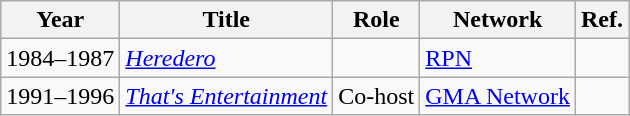<table class="wikitable">
<tr>
<th>Year</th>
<th>Title</th>
<th>Role</th>
<th>Network</th>
<th>Ref.</th>
</tr>
<tr>
<td>1984–1987</td>
<td><em><a href='#'>Heredero</a></em></td>
<td></td>
<td><a href='#'>RPN</a></td>
<td></td>
</tr>
<tr>
<td>1991–1996</td>
<td><em><a href='#'>That's Entertainment</a></em></td>
<td>Co-host</td>
<td><a href='#'>GMA Network</a></td>
<td></td>
</tr>
</table>
